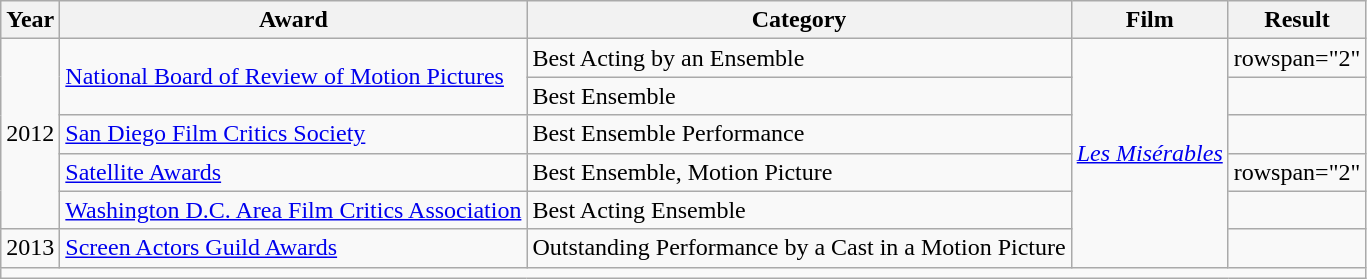<table class="wikitable">
<tr>
<th>Year</th>
<th>Award</th>
<th>Category</th>
<th>Film</th>
<th>Result</th>
</tr>
<tr>
<td rowspan="5">2012</td>
<td rowspan="2"><a href='#'>National Board of Review of Motion Pictures</a></td>
<td>Best Acting by an Ensemble</td>
<td rowspan="6"><em><a href='#'>Les Misérables</a></em></td>
<td>rowspan="2" </td>
</tr>
<tr>
<td>Best Ensemble</td>
</tr>
<tr>
<td><a href='#'>San Diego Film Critics Society</a></td>
<td>Best Ensemble Performance</td>
<td></td>
</tr>
<tr>
<td><a href='#'>Satellite Awards</a></td>
<td>Best Ensemble, Motion Picture</td>
<td>rowspan="2" </td>
</tr>
<tr>
<td><a href='#'>Washington D.C. Area Film Critics Association</a></td>
<td>Best Acting Ensemble</td>
</tr>
<tr>
<td>2013</td>
<td><a href='#'>Screen Actors Guild Awards</a></td>
<td>Outstanding Performance by a Cast in a Motion Picture</td>
<td></td>
</tr>
<tr>
<td style="text-align:center;" colspan="5"></td>
</tr>
</table>
